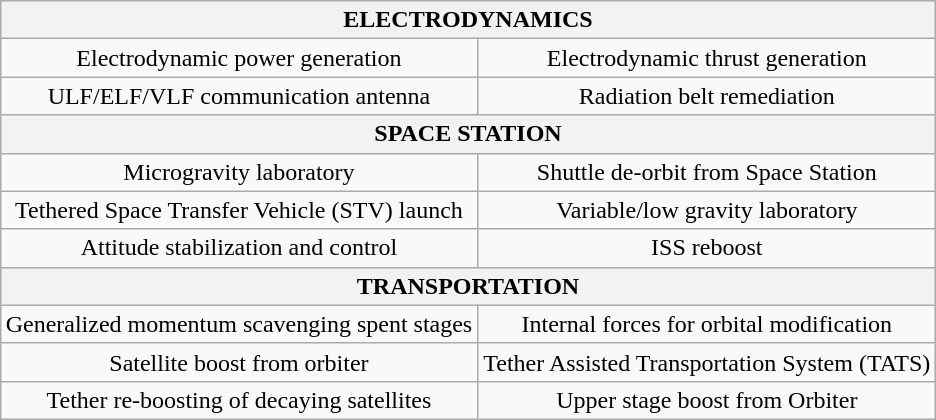<table class="wikitable" style="margin: 1em auto 1em auto; text-align: center;">
<tr>
<th colspan="2">ELECTRODYNAMICS</th>
</tr>
<tr>
<td>Electrodynamic power generation</td>
<td>Electrodynamic thrust generation</td>
</tr>
<tr>
<td>ULF/ELF/VLF communication antenna</td>
<td>Radiation belt remediation</td>
</tr>
<tr>
<th colspan="2">SPACE STATION</th>
</tr>
<tr>
<td>Microgravity laboratory</td>
<td>Shuttle de-orbit from Space Station</td>
</tr>
<tr>
<td>Tethered Space Transfer Vehicle (STV) launch</td>
<td>Variable/low gravity laboratory</td>
</tr>
<tr>
<td>Attitude stabilization and control</td>
<td>ISS reboost</td>
</tr>
<tr>
<th colspan="2">TRANSPORTATION</th>
</tr>
<tr>
<td>Generalized momentum scavenging spent stages</td>
<td>Internal forces for orbital modification</td>
</tr>
<tr>
<td>Satellite boost from orbiter</td>
<td>Tether Assisted Transportation System (TATS)</td>
</tr>
<tr>
<td>Tether re-boosting of decaying satellites</td>
<td>Upper stage boost from Orbiter</td>
</tr>
</table>
